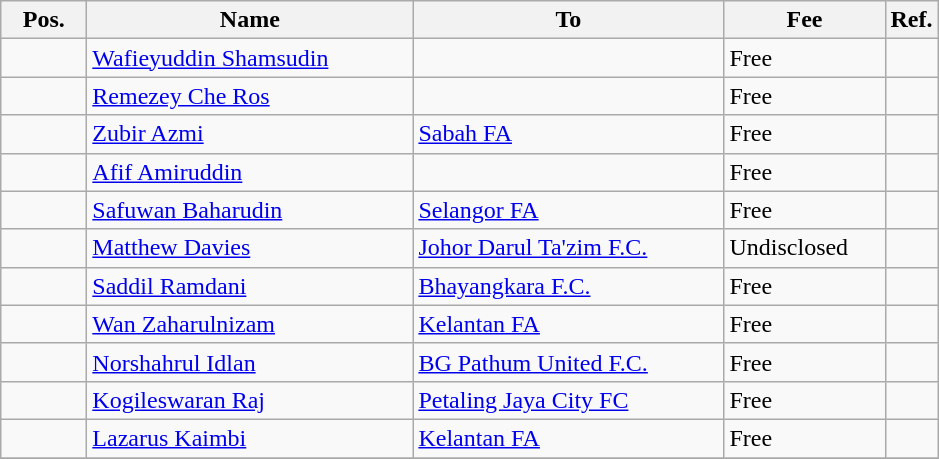<table class="wikitable">
<tr>
<th style="width:50px">Pos.</th>
<th style="width:210px">Name</th>
<th style="width:200px">To</th>
<th style="width:100px">Fee</th>
<th style="width:20px">Ref.</th>
</tr>
<tr>
<td></td>
<td align=left> <a href='#'>Wafieyuddin Shamsudin</a></td>
<td></td>
<td>Free</td>
<td></td>
</tr>
<tr>
<td></td>
<td align=left> <a href='#'>Remezey Che Ros</a></td>
<td></td>
<td>Free</td>
<td></td>
</tr>
<tr>
<td></td>
<td align=left> <a href='#'>Zubir Azmi</a></td>
<td> <a href='#'>Sabah FA</a></td>
<td>Free</td>
<td></td>
</tr>
<tr>
<td></td>
<td align=left> <a href='#'>Afif Amiruddin</a></td>
<td></td>
<td>Free</td>
<td></td>
</tr>
<tr>
<td></td>
<td align=left> <a href='#'>Safuwan Baharudin</a></td>
<td> <a href='#'>Selangor FA</a></td>
<td>Free</td>
<td></td>
</tr>
<tr>
<td></td>
<td align=left> <a href='#'>Matthew Davies</a></td>
<td> <a href='#'>Johor Darul Ta'zim F.C.</a></td>
<td>Undisclosed</td>
<td></td>
</tr>
<tr>
<td></td>
<td align=left> <a href='#'>Saddil Ramdani</a></td>
<td> <a href='#'>Bhayangkara F.C.</a></td>
<td>Free</td>
<td></td>
</tr>
<tr>
<td></td>
<td align=left> <a href='#'>Wan Zaharulnizam</a></td>
<td> <a href='#'>Kelantan FA</a></td>
<td>Free</td>
<td></td>
</tr>
<tr>
<td></td>
<td align=left> <a href='#'>Norshahrul Idlan</a></td>
<td> <a href='#'>BG Pathum United F.C.</a></td>
<td>Free</td>
<td></td>
</tr>
<tr>
<td></td>
<td align=left> <a href='#'>Kogileswaran Raj</a></td>
<td> <a href='#'>Petaling Jaya City FC</a></td>
<td>Free</td>
<td></td>
</tr>
<tr>
<td></td>
<td align=left> <a href='#'>Lazarus Kaimbi</a></td>
<td> <a href='#'>Kelantan FA</a></td>
<td>Free</td>
<td></td>
</tr>
<tr>
</tr>
</table>
